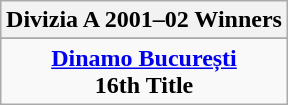<table class="wikitable" style="text-align: center; margin: 0 auto;">
<tr>
<th>Divizia A 2001–02 Winners</th>
</tr>
<tr>
</tr>
<tr>
<td><strong><a href='#'>Dinamo București</a></strong><br><strong>16th Title</strong></td>
</tr>
</table>
